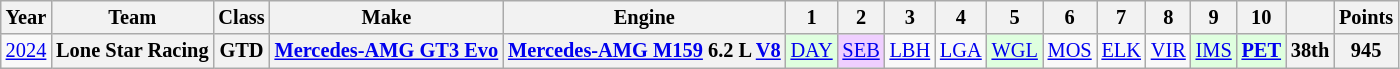<table class="wikitable" style="text-align:center; font-size:85%">
<tr>
<th>Year</th>
<th>Team</th>
<th>Class</th>
<th>Make</th>
<th>Engine</th>
<th>1</th>
<th>2</th>
<th>3</th>
<th>4</th>
<th>5</th>
<th>6</th>
<th>7</th>
<th>8</th>
<th>9</th>
<th>10</th>
<th></th>
<th>Points</th>
</tr>
<tr>
<td><a href='#'>2024</a></td>
<th nowrap>Lone Star Racing</th>
<th nowrap>GTD</th>
<th nowrap><a href='#'>Mercedes-AMG GT3 Evo</a></th>
<th nowrap><a href='#'>Mercedes-AMG M159</a> 6.2 L <a href='#'>V8</a></th>
<td style="background:#DFFFDF;"><a href='#'>DAY</a><br></td>
<td style="background:#EFCFFF;"><a href='#'>SEB</a><br></td>
<td><a href='#'>LBH</a></td>
<td><a href='#'>LGA</a></td>
<td style="background:#DFFFDF;"><a href='#'>WGL</a><br></td>
<td><a href='#'>MOS</a></td>
<td><a href='#'>ELK</a></td>
<td><a href='#'>VIR</a></td>
<td style="background:#DFFFDF;"><a href='#'>IMS</a><br></td>
<td style="background:#DFFFDF;"><strong><a href='#'>PET</a></strong><br></td>
<th>38th</th>
<th>945</th>
</tr>
</table>
